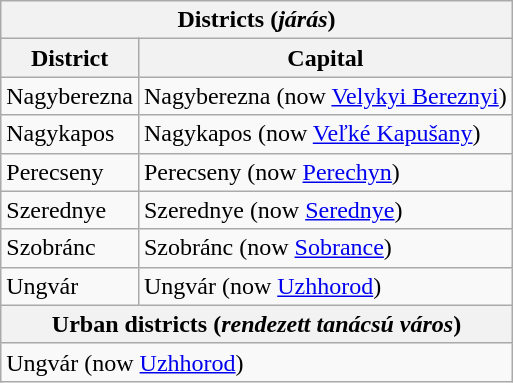<table class="wikitable">
<tr>
<th colspan=2>Districts (<em>járás</em>)</th>
</tr>
<tr>
<th>District</th>
<th>Capital</th>
</tr>
<tr>
<td> Nagyberezna</td>
<td>Nagyberezna (now <a href='#'>Velykyi Bereznyi</a>)</td>
</tr>
<tr>
<td> Nagykapos</td>
<td>Nagykapos (now <a href='#'>Veľké Kapušany</a>)</td>
</tr>
<tr>
<td> Perecseny</td>
<td>Perecseny (now <a href='#'>Perechyn</a>)</td>
</tr>
<tr>
<td> Szerednye</td>
<td>Szerednye (now <a href='#'>Serednye</a>)</td>
</tr>
<tr>
<td> Szobránc</td>
<td>Szobránc (now <a href='#'>Sobrance</a>)</td>
</tr>
<tr>
<td> Ungvár</td>
<td>Ungvár (now <a href='#'>Uzhhorod</a>)</td>
</tr>
<tr>
<th colspan=2>Urban districts (<em>rendezett tanácsú város</em>)</th>
</tr>
<tr>
<td colspan=2> Ungvár (now <a href='#'>Uzhhorod</a>)</td>
</tr>
</table>
